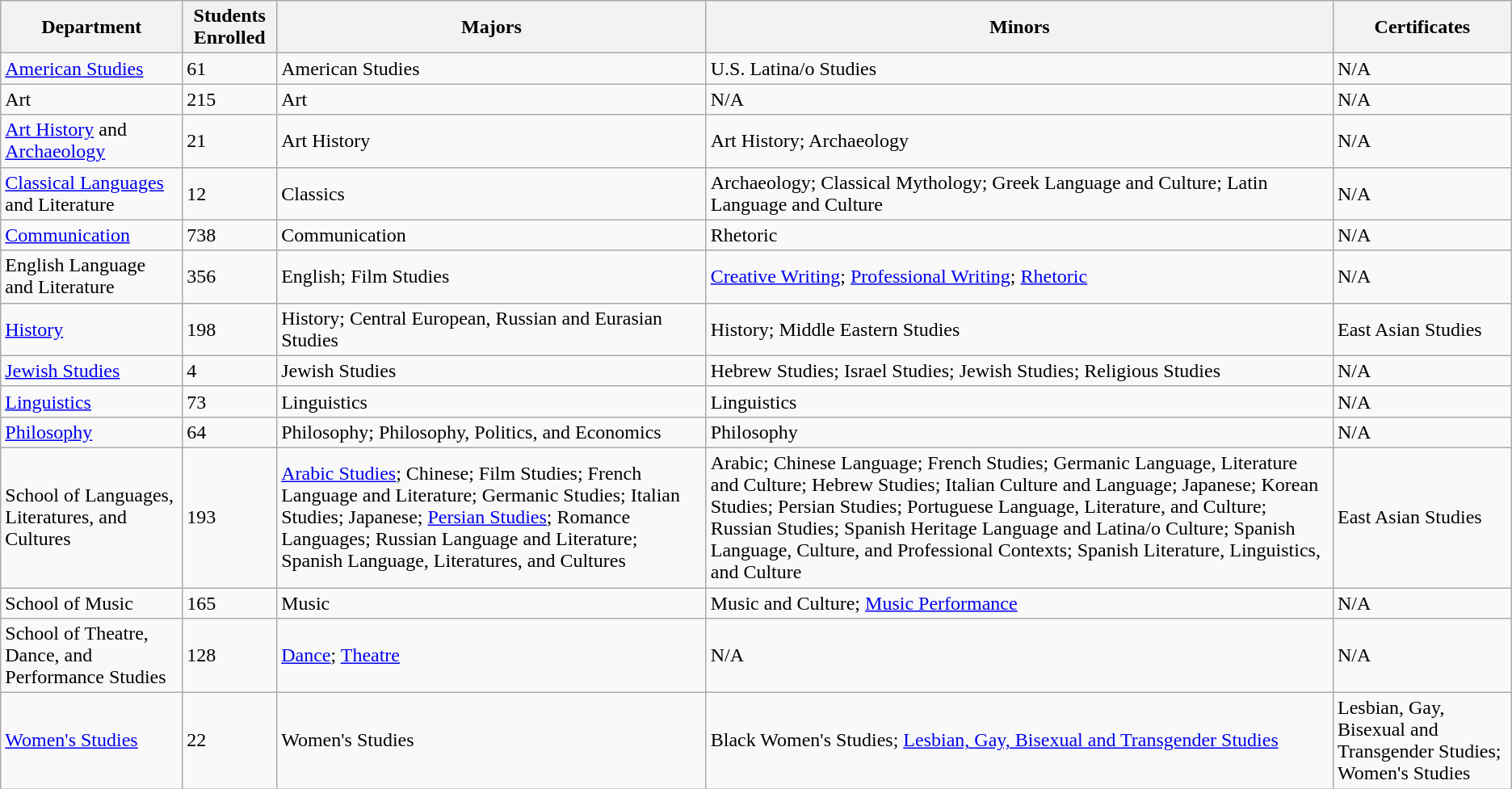<table class="wikitable">
<tr>
<th>Department</th>
<th>Students Enrolled</th>
<th>Majors</th>
<th>Minors</th>
<th>Certificates</th>
</tr>
<tr>
<td><a href='#'>American Studies</a></td>
<td>61</td>
<td>American Studies</td>
<td>U.S. Latina/o Studies</td>
<td>N/A</td>
</tr>
<tr>
<td>Art</td>
<td>215</td>
<td>Art</td>
<td>N/A</td>
<td>N/A</td>
</tr>
<tr>
<td><a href='#'>Art History</a> and <a href='#'>Archaeology</a></td>
<td>21</td>
<td>Art History</td>
<td>Art History; Archaeology</td>
<td>N/A</td>
</tr>
<tr>
<td><a href='#'>Classical Languages</a> and Literature</td>
<td>12</td>
<td>Classics</td>
<td>Archaeology; Classical Mythology; Greek Language and Culture; Latin Language and Culture</td>
<td>N/A</td>
</tr>
<tr>
<td><a href='#'>Communication</a></td>
<td>738</td>
<td>Communication</td>
<td>Rhetoric</td>
<td>N/A</td>
</tr>
<tr>
<td>English Language and Literature</td>
<td>356</td>
<td>English; Film Studies</td>
<td><a href='#'>Creative Writing</a>; <a href='#'>Professional Writing</a>; <a href='#'>Rhetoric</a></td>
<td>N/A</td>
</tr>
<tr>
<td><a href='#'>History</a></td>
<td>198</td>
<td>History; Central European, Russian and Eurasian Studies</td>
<td>History; Middle Eastern Studies</td>
<td>East Asian Studies</td>
</tr>
<tr>
<td><a href='#'>Jewish Studies</a></td>
<td>4</td>
<td>Jewish Studies</td>
<td>Hebrew Studies; Israel Studies; Jewish Studies; Religious Studies</td>
<td>N/A</td>
</tr>
<tr>
<td><a href='#'>Linguistics</a></td>
<td>73</td>
<td>Linguistics</td>
<td>Linguistics</td>
<td>N/A</td>
</tr>
<tr>
<td><a href='#'>Philosophy</a></td>
<td>64</td>
<td>Philosophy; Philosophy, Politics, and Economics</td>
<td>Philosophy</td>
<td>N/A</td>
</tr>
<tr>
<td>School of Languages, Literatures, and Cultures</td>
<td>193</td>
<td><a href='#'>Arabic Studies</a>; Chinese; Film Studies; French Language and Literature; Germanic Studies; Italian Studies; Japanese; <a href='#'>Persian Studies</a>; Romance Languages; Russian Language and Literature; Spanish Language, Literatures, and Cultures</td>
<td>Arabic; Chinese Language; French Studies; Germanic Language, Literature and Culture; Hebrew Studies; Italian Culture and Language; Japanese; Korean Studies; Persian Studies; Portuguese Language, Literature, and Culture; Russian Studies; Spanish Heritage Language and Latina/o Culture; Spanish Language, Culture, and Professional Contexts; Spanish Literature, Linguistics, and Culture</td>
<td>East Asian Studies</td>
</tr>
<tr>
<td>School of Music</td>
<td>165</td>
<td>Music</td>
<td>Music and Culture; <a href='#'>Music Performance</a></td>
<td>N/A</td>
</tr>
<tr>
<td>School of Theatre, Dance, and Performance Studies</td>
<td>128</td>
<td><a href='#'>Dance</a>; <a href='#'>Theatre</a></td>
<td>N/A</td>
<td>N/A</td>
</tr>
<tr>
<td><a href='#'>Women's Studies</a></td>
<td>22</td>
<td>Women's Studies</td>
<td>Black Women's Studies; <a href='#'>Lesbian, Gay, Bisexual and Transgender Studies</a></td>
<td>Lesbian, Gay, Bisexual and Transgender Studies; Women's Studies</td>
</tr>
</table>
